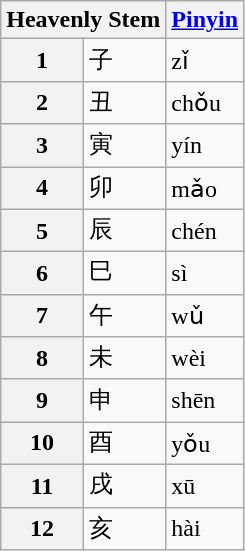<table class="wikitable">
<tr>
<th colspan="2">Heavenly Stem</th>
<th><a href='#'>Pinyin</a></th>
</tr>
<tr>
<th>1</th>
<td>子</td>
<td>zǐ</td>
</tr>
<tr>
<th>2</th>
<td>丑</td>
<td>chǒu</td>
</tr>
<tr>
<th>3</th>
<td>寅</td>
<td>yín</td>
</tr>
<tr>
<th>4</th>
<td>卯</td>
<td>mǎo</td>
</tr>
<tr>
<th>5</th>
<td>辰</td>
<td>chén</td>
</tr>
<tr>
<th>6</th>
<td>巳</td>
<td>sì</td>
</tr>
<tr>
<th>7</th>
<td>午</td>
<td>wǔ</td>
</tr>
<tr>
<th>8</th>
<td>未</td>
<td>wèi</td>
</tr>
<tr>
<th>9</th>
<td>申</td>
<td>shēn</td>
</tr>
<tr>
<th>10</th>
<td>酉</td>
<td>yǒu</td>
</tr>
<tr>
<th>11</th>
<td>戌</td>
<td>xū</td>
</tr>
<tr>
<th>12</th>
<td>亥</td>
<td>hài</td>
</tr>
</table>
